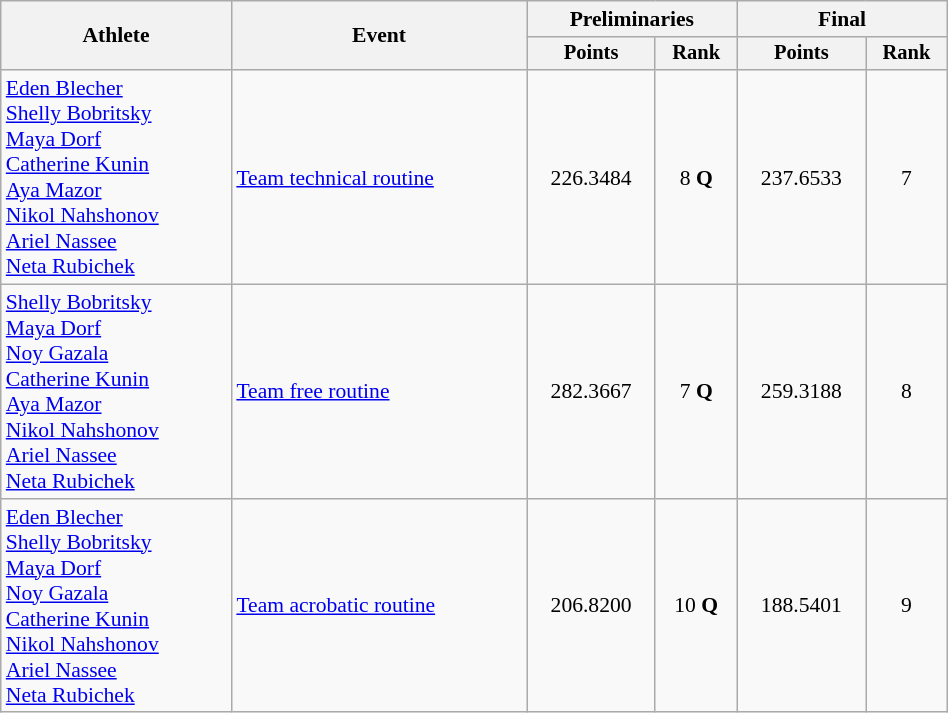<table class="wikitable" style="text-align:center; font-size:90%; width:50%;">
<tr>
<th rowspan="2">Athlete</th>
<th rowspan="2">Event</th>
<th colspan="2">Preliminaries</th>
<th colspan="2">Final</th>
</tr>
<tr style="font-size:95%">
<th>Points</th>
<th>Rank</th>
<th>Points</th>
<th>Rank</th>
</tr>
<tr>
<td align=left><a href='#'>Eden Blecher</a><br><a href='#'>Shelly Bobritsky</a><br><a href='#'>Maya Dorf</a><br><a href='#'>Catherine Kunin</a><br><a href='#'>Aya Mazor</a><br><a href='#'>Nikol Nahshonov</a><br><a href='#'>Ariel Nassee</a><br><a href='#'>Neta Rubichek</a></td>
<td align=left><a href='#'>Team technical routine</a></td>
<td>226.3484</td>
<td>8 <strong>Q</strong></td>
<td>237.6533</td>
<td>7</td>
</tr>
<tr>
<td align=left><a href='#'>Shelly Bobritsky</a><br><a href='#'>Maya Dorf</a><br><a href='#'>Noy Gazala</a><br><a href='#'>Catherine Kunin</a><br><a href='#'>Aya Mazor</a><br><a href='#'>Nikol Nahshonov</a><br><a href='#'>Ariel Nassee</a><br><a href='#'>Neta Rubichek</a></td>
<td align=left><a href='#'>Team free routine</a></td>
<td>282.3667</td>
<td>7 <strong>Q</strong></td>
<td>259.3188</td>
<td>8</td>
</tr>
<tr>
<td align=left><a href='#'>Eden Blecher</a><br><a href='#'>Shelly Bobritsky</a><br><a href='#'>Maya Dorf</a><br><a href='#'>Noy Gazala</a><br><a href='#'>Catherine Kunin</a><br><a href='#'>Nikol Nahshonov</a><br><a href='#'>Ariel Nassee</a><br><a href='#'>Neta Rubichek</a></td>
<td align=left><a href='#'>Team acrobatic routine</a></td>
<td>206.8200</td>
<td>10 <strong>Q</strong></td>
<td>188.5401</td>
<td>9</td>
</tr>
</table>
